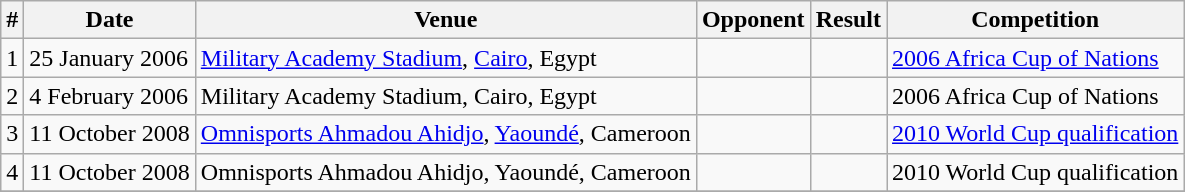<table class="wikitable">
<tr>
<th>#</th>
<th>Date</th>
<th>Venue</th>
<th>Opponent</th>
<th>Result</th>
<th>Competition</th>
</tr>
<tr>
<td>1</td>
<td>25 January 2006</td>
<td><a href='#'>Military Academy Stadium</a>, <a href='#'>Cairo</a>, Egypt</td>
<td></td>
<td></td>
<td><a href='#'>2006 Africa Cup of Nations</a></td>
</tr>
<tr>
<td>2</td>
<td>4 February 2006</td>
<td>Military Academy Stadium, Cairo, Egypt</td>
<td></td>
<td></td>
<td>2006 Africa Cup of Nations</td>
</tr>
<tr>
<td>3</td>
<td>11 October 2008</td>
<td><a href='#'>Omnisports Ahmadou Ahidjo</a>, <a href='#'>Yaoundé</a>, Cameroon</td>
<td></td>
<td></td>
<td><a href='#'>2010 World Cup qualification</a></td>
</tr>
<tr>
<td>4</td>
<td>11 October 2008</td>
<td>Omnisports Ahmadou Ahidjo, Yaoundé, Cameroon</td>
<td></td>
<td></td>
<td>2010 World Cup qualification</td>
</tr>
<tr>
</tr>
</table>
